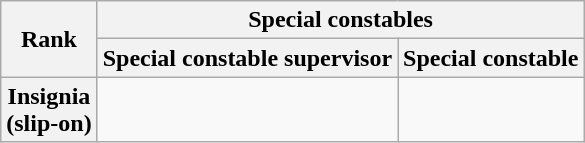<table class="wikitable">
<tr style="text-align:center;">
<th rowspan="2">Rank</th>
<th colspan="2">Special constables</th>
</tr>
<tr style="text-align:center;">
<th>Special constable supervisor</th>
<th>Special constable</th>
</tr>
<tr style="text-align:center;">
<th>Insignia<br>(slip-on)</th>
<td></td>
<td></td>
</tr>
</table>
